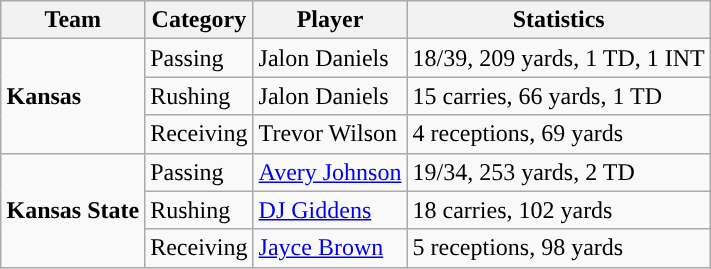<table class="wikitable" style="float: right;">
<tr>
<th>Team</th>
<th>Category</th>
<th>Player</th>
<th>Statistics</th>
</tr>
<tr>
<td rowspan=3><strong>Kansas</strong></td>
<td>Passing</td>
<td>Jalon Daniels</td>
<td>18/39, 209 yards, 1 TD, 1 INT</td>
</tr>
<tr>
<td>Rushing</td>
<td>Jalon Daniels</td>
<td>15 carries, 66 yards, 1 TD</td>
</tr>
<tr>
<td>Receiving</td>
<td>Trevor Wilson</td>
<td>4 receptions, 69 yards</td>
</tr>
<tr>
<td rowspan=3><strong>Kansas State</strong></td>
<td>Passing</td>
<td><a href='#'>Avery Johnson</a></td>
<td>19/34, 253 yards, 2 TD</td>
</tr>
<tr>
<td>Rushing</td>
<td><a href='#'>DJ Giddens</a></td>
<td>18 carries, 102 yards</td>
</tr>
<tr>
<td>Receiving</td>
<td><a href='#'>Jayce Brown</a></td>
<td>5 receptions, 98 yards</td>
</tr>
</table>
